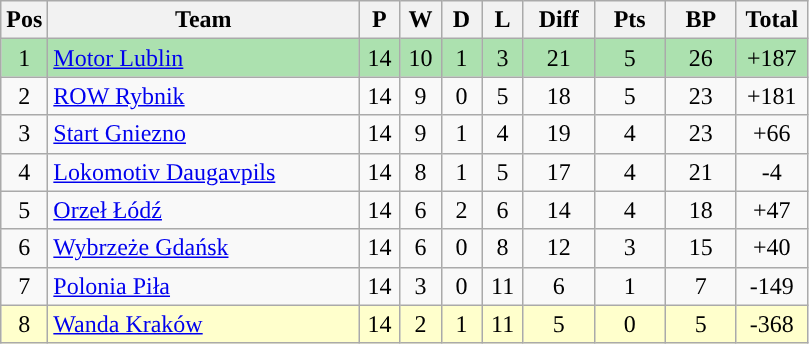<table class="wikitable" style="font-size: 100%">
<tr>
<th width=20>Pos</th>
<th width=200>Team</th>
<th width=20>P</th>
<th width=20>W</th>
<th width=20>D</th>
<th width=20>L</th>
<th width=40>Diff</th>
<th width=40>Pts</th>
<th width=40>BP</th>
<th width=40>Total</th>
</tr>
<tr align=center style="background:#ACE1AF;">
<td>1</td>
<td align="left"><a href='#'>Motor Lublin</a></td>
<td>14</td>
<td>10</td>
<td>1</td>
<td>3</td>
<td>21</td>
<td>5</td>
<td>26</td>
<td>+187</td>
</tr>
<tr align=center>
<td>2</td>
<td align="left"><a href='#'>ROW Rybnik</a></td>
<td>14</td>
<td>9</td>
<td>0</td>
<td>5</td>
<td>18</td>
<td>5</td>
<td>23</td>
<td>+181</td>
</tr>
<tr align=center>
<td>3</td>
<td align="left"><a href='#'>Start Gniezno</a></td>
<td>14</td>
<td>9</td>
<td>1</td>
<td>4</td>
<td>19</td>
<td>4</td>
<td>23</td>
<td>+66</td>
</tr>
<tr align=center>
<td>4</td>
<td align="left"><a href='#'>Lokomotiv Daugavpils</a> </td>
<td>14</td>
<td>8</td>
<td>1</td>
<td>5</td>
<td>17</td>
<td>4</td>
<td>21</td>
<td>-4</td>
</tr>
<tr align=center>
<td>5</td>
<td align="left"><a href='#'>Orzeł Łódź</a></td>
<td>14</td>
<td>6</td>
<td>2</td>
<td>6</td>
<td>14</td>
<td>4</td>
<td>18</td>
<td>+47</td>
</tr>
<tr align=center>
<td>6</td>
<td align="left"><a href='#'>Wybrzeże Gdańsk</a></td>
<td>14</td>
<td>6</td>
<td>0</td>
<td>8</td>
<td>12</td>
<td>3</td>
<td>15</td>
<td>+40</td>
</tr>
<tr align=center>
<td>7</td>
<td align="left"><a href='#'>Polonia Piła</a></td>
<td>14</td>
<td>3</td>
<td>0</td>
<td>11</td>
<td>6</td>
<td>1</td>
<td>7</td>
<td>-149</td>
</tr>
<tr align=center style="background: #ffffcc;">
<td>8</td>
<td align="left"><a href='#'>Wanda Kraków</a></td>
<td>14</td>
<td>2</td>
<td>1</td>
<td>11</td>
<td>5</td>
<td>0</td>
<td>5</td>
<td>-368</td>
</tr>
</table>
